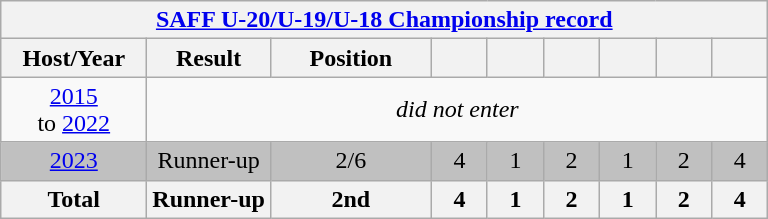<table class="wikitable collapsible" style="text-align: center;">
<tr>
<th colspan="9" style="color: #0000FF;"><a href='#'>SAFF U-20/U-19/U-18 Championship record</a></th>
</tr>
<tr>
<th width="90">Host/Year</th>
<th>Result</th>
<th width="100">Position</th>
<th width="30"></th>
<th width="30"></th>
<th width="30"></th>
<th width="30"></th>
<th width="30"></th>
<th width="30"></th>
</tr>
<tr>
<td> <a href='#'>2015</a><br>to
 <a href='#'>2022</a></td>
<td colspan="8"><em>did not enter</em></td>
</tr>
<tr bgcolor=silver>
<td> <a href='#'>2023</a></td>
<td>Runner-up</td>
<td>2/6</td>
<td>4</td>
<td>1</td>
<td>2</td>
<td>1</td>
<td>2</td>
<td>4</td>
</tr>
<tr>
<th>Total</th>
<th>Runner-up</th>
<th>2nd</th>
<th>4</th>
<th>1</th>
<th>2</th>
<th>1</th>
<th>2</th>
<th>4</th>
</tr>
</table>
